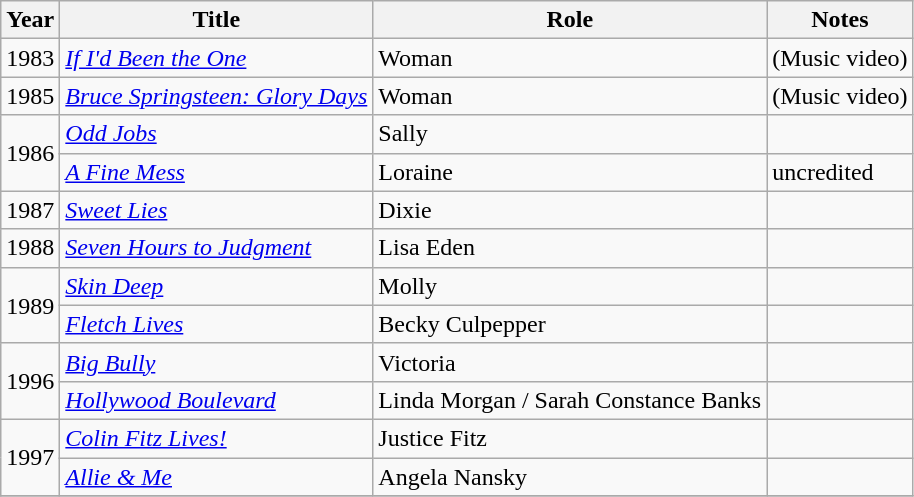<table class="wikitable sortable">
<tr>
<th>Year</th>
<th>Title</th>
<th>Role</th>
<th class="unsortable">Notes</th>
</tr>
<tr>
<td>1983</td>
<td><em><a href='#'>If I'd Been the One</a></em></td>
<td>Woman</td>
<td>(Music video)</td>
</tr>
<tr>
<td>1985</td>
<td><em><a href='#'>Bruce Springsteen: Glory Days</a></em></td>
<td>Woman</td>
<td>(Music video)</td>
</tr>
<tr>
<td rowspan=2>1986</td>
<td><em><a href='#'>Odd Jobs</a></em></td>
<td>Sally</td>
<td></td>
</tr>
<tr>
<td><em><a href='#'>A Fine Mess</a></em></td>
<td>Loraine</td>
<td>uncredited</td>
</tr>
<tr>
<td>1987</td>
<td><em><a href='#'>Sweet Lies</a></em></td>
<td>Dixie</td>
<td></td>
</tr>
<tr>
<td>1988</td>
<td><em><a href='#'>Seven Hours to Judgment</a></em></td>
<td>Lisa Eden</td>
<td></td>
</tr>
<tr>
<td rowspan=2>1989</td>
<td><em><a href='#'>Skin Deep</a></em></td>
<td>Molly</td>
<td></td>
</tr>
<tr>
<td><em><a href='#'>Fletch Lives</a></em></td>
<td>Becky Culpepper</td>
<td></td>
</tr>
<tr>
<td rowspan=2>1996</td>
<td><em><a href='#'>Big Bully</a></em></td>
<td>Victoria</td>
<td></td>
</tr>
<tr>
<td><em><a href='#'>Hollywood Boulevard</a></em></td>
<td>Linda Morgan / Sarah Constance Banks</td>
<td></td>
</tr>
<tr>
<td rowspan=2>1997</td>
<td><em><a href='#'>Colin Fitz Lives!</a></em></td>
<td>Justice Fitz</td>
<td></td>
</tr>
<tr>
<td><em><a href='#'>Allie & Me</a></em></td>
<td>Angela Nansky</td>
<td></td>
</tr>
<tr>
</tr>
</table>
